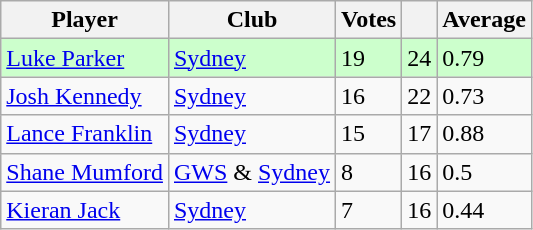<table class="wikitable">
<tr>
<th>Player</th>
<th>Club</th>
<th>Votes</th>
<th></th>
<th>Average</th>
</tr>
<tr style="background:#ccffcc;">
<td><a href='#'>Luke Parker</a></td>
<td> <a href='#'>Sydney</a></td>
<td>19</td>
<td>24</td>
<td>0.79</td>
</tr>
<tr>
<td><a href='#'>Josh Kennedy</a></td>
<td> <a href='#'>Sydney</a></td>
<td>16</td>
<td>22</td>
<td>0.73</td>
</tr>
<tr>
<td><a href='#'>Lance Franklin</a></td>
<td> <a href='#'>Sydney</a></td>
<td>15</td>
<td>17</td>
<td>0.88</td>
</tr>
<tr>
<td><a href='#'>Shane Mumford</a></td>
<td> <a href='#'>GWS</a> &  <a href='#'>Sydney</a></td>
<td>8</td>
<td>16</td>
<td>0.5</td>
</tr>
<tr>
<td><a href='#'>Kieran Jack</a></td>
<td> <a href='#'>Sydney</a></td>
<td>7</td>
<td>16</td>
<td>0.44</td>
</tr>
</table>
